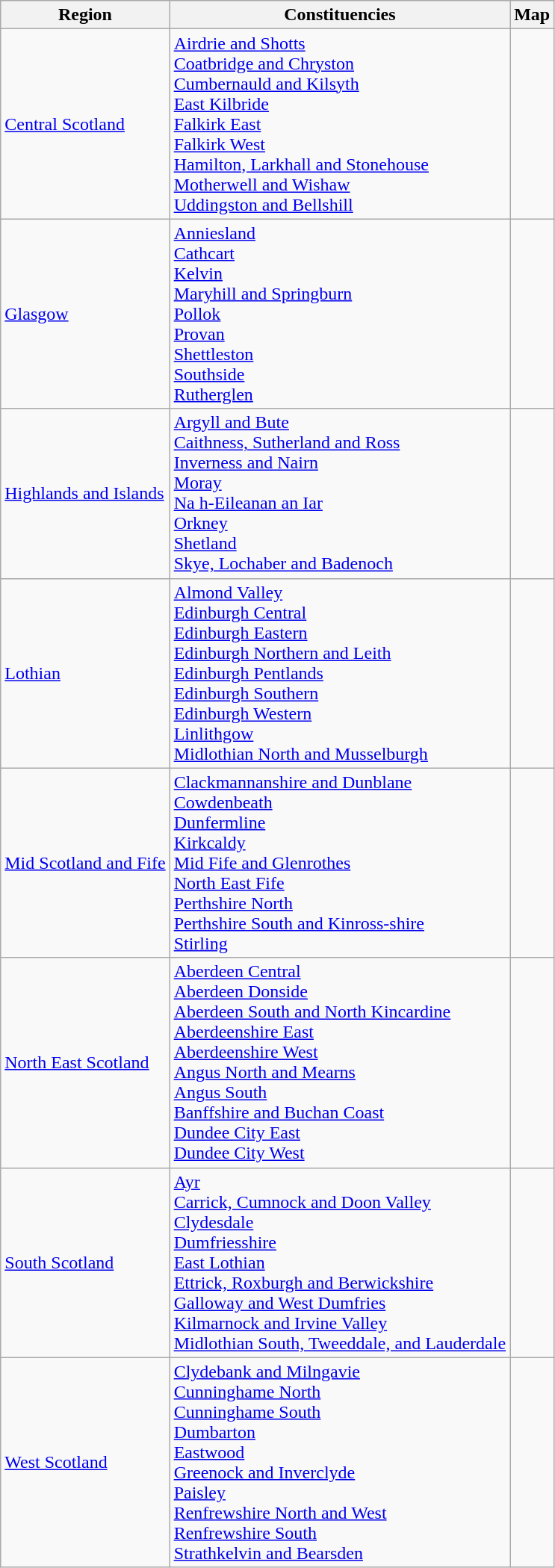<table class="wikitable">
<tr>
<th>Region</th>
<th>Constituencies</th>
<th>Map</th>
</tr>
<tr>
<td><a href='#'>Central Scotland</a></td>
<td><a href='#'>Airdrie and Shotts</a> <br> <a href='#'>Coatbridge and Chryston</a> <br> <a href='#'>Cumbernauld and Kilsyth</a> <br> <a href='#'>East Kilbride</a> <br> <a href='#'>Falkirk East</a> <br> <a href='#'>Falkirk West</a> <br><a href='#'>Hamilton, Larkhall and Stonehouse</a> <br> <a href='#'>Motherwell and Wishaw</a> <br>  <a href='#'>Uddingston and Bellshill</a></td>
<td></td>
</tr>
<tr>
<td><a href='#'>Glasgow</a></td>
<td><a href='#'>Anniesland</a> <br> <a href='#'>Cathcart</a> <br> <a href='#'>Kelvin</a> <br> <a href='#'>Maryhill and Springburn</a> <br> <a href='#'>Pollok</a> <br> <a href='#'>Provan</a> <br> <a href='#'>Shettleston</a> <br> <a href='#'>Southside</a> <br> <a href='#'>Rutherglen</a></td>
<td></td>
</tr>
<tr>
<td><a href='#'>Highlands and Islands</a></td>
<td><a href='#'>Argyll and Bute</a> <br> <a href='#'>Caithness, Sutherland and Ross</a> <br> <a href='#'>Inverness and Nairn</a> <br> <a href='#'>Moray</a> <br> <a href='#'>Na h-Eileanan an Iar</a> <br> <a href='#'>Orkney</a> <br> <a href='#'>Shetland</a> <br> <a href='#'>Skye, Lochaber and Badenoch</a></td>
<td></td>
</tr>
<tr>
<td><a href='#'>Lothian</a></td>
<td><a href='#'>Almond Valley</a> <br> <a href='#'>Edinburgh Central</a> <br> <a href='#'>Edinburgh Eastern</a> <br> <a href='#'>Edinburgh Northern and Leith</a> <br> <a href='#'>Edinburgh Pentlands</a> <br> <a href='#'>Edinburgh Southern</a> <br> <a href='#'>Edinburgh Western</a> <br> <a href='#'>Linlithgow</a> <br> <a href='#'>Midlothian North and Musselburgh</a></td>
<td></td>
</tr>
<tr>
<td><a href='#'>Mid Scotland and Fife</a></td>
<td><a href='#'>Clackmannanshire and Dunblane</a> <br> <a href='#'>Cowdenbeath</a><br> <a href='#'>Dunfermline</a><br> <a href='#'>Kirkcaldy</a> <br> <a href='#'>Mid Fife and Glenrothes</a>  <br> <a href='#'>North East Fife</a> <br> <a href='#'>Perthshire North</a><br> <a href='#'>Perthshire South and Kinross-shire</a><br><a href='#'>Stirling</a></td>
<td></td>
</tr>
<tr>
<td><a href='#'>North East Scotland</a></td>
<td><a href='#'>Aberdeen Central</a> <br> <a href='#'>Aberdeen Donside</a> <br><a href='#'>Aberdeen South and North Kincardine</a><br> <a href='#'>Aberdeenshire East</a> <br> <a href='#'>Aberdeenshire West</a> <br> <a href='#'>Angus North and Mearns</a> <br> <a href='#'>Angus South</a> <br> <a href='#'>Banffshire and Buchan Coast</a> <br> <a href='#'>Dundee City East</a> <br><a href='#'>Dundee City West</a></td>
<td></td>
</tr>
<tr>
<td><a href='#'>South Scotland</a></td>
<td><a href='#'>Ayr</a> <br> <a href='#'>Carrick, Cumnock and Doon Valley</a> <br><a href='#'>Clydesdale</a> <br> <a href='#'>Dumfriesshire</a> <br> <a href='#'>East Lothian</a> <br> <a href='#'>Ettrick, Roxburgh and Berwickshire</a> <br><a href='#'>Galloway and West Dumfries</a> <br> <a href='#'>Kilmarnock and Irvine Valley</a><br> <a href='#'>Midlothian South, Tweeddale, and Lauderdale</a></td>
<td></td>
</tr>
<tr>
<td><a href='#'>West Scotland</a></td>
<td><a href='#'>Clydebank and Milngavie</a> <br> <a href='#'>Cunninghame North</a><br> <a href='#'>Cunninghame South</a> <br> <a href='#'>Dumbarton</a> <br><a href='#'>Eastwood</a> <br> <a href='#'>Greenock and Inverclyde</a> <br> <a href='#'>Paisley</a> <br> <a href='#'>Renfrewshire North and West</a> <br> <a href='#'>Renfrewshire South</a> <br>  <a href='#'>Strathkelvin and Bearsden</a></td>
<td></td>
</tr>
</table>
